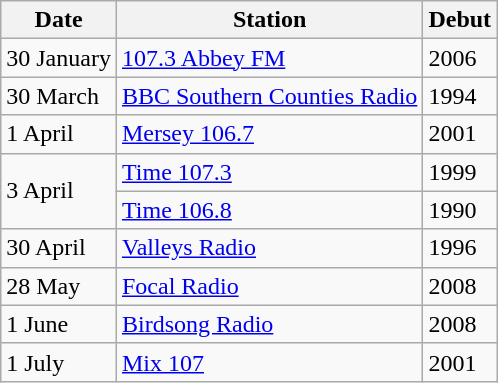<table class="wikitable">
<tr ">
<th>Date</th>
<th>Station</th>
<th>Debut</th>
</tr>
<tr>
<td>30 January</td>
<td><a href='#'>107.3 Abbey FM</a></td>
<td>2006</td>
</tr>
<tr>
<td>30 March</td>
<td><a href='#'>BBC Southern Counties Radio</a></td>
<td>1994</td>
</tr>
<tr>
<td>1 April</td>
<td><a href='#'>Mersey 106.7</a></td>
<td>2001</td>
</tr>
<tr>
<td rowspan=2>3 April</td>
<td><a href='#'>Time 107.3</a></td>
<td>1999</td>
</tr>
<tr>
<td><a href='#'>Time 106.8</a></td>
<td>1990</td>
</tr>
<tr>
<td>30 April</td>
<td><a href='#'>Valleys Radio</a></td>
<td>1996</td>
</tr>
<tr>
<td>28 May</td>
<td><a href='#'>Focal Radio</a></td>
<td>2008</td>
</tr>
<tr>
<td>1 June</td>
<td><a href='#'>Birdsong Radio</a></td>
<td>2008</td>
</tr>
<tr>
<td>1 July</td>
<td><a href='#'>Mix 107</a></td>
<td>2001</td>
</tr>
</table>
